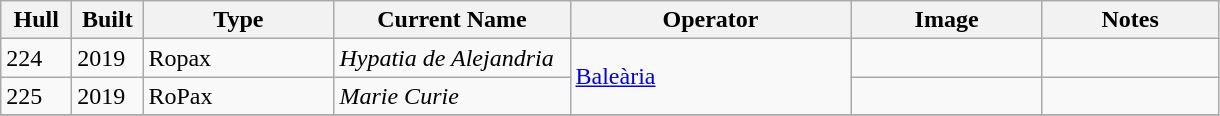<table class="wikitable sortable">
<tr>
<th scope="col" width="40pt">Hull</th>
<th scope="col" width="40pt">Built</th>
<th scope="col" width="120pt">Type</th>
<th scope="col" width="150pt">Current Name</th>
<th scope="col" width="180pt">Operator</th>
<th scope="col" width="120pt">Image</th>
<th scope="col" width="110pt">Notes</th>
</tr>
<tr>
<td>224</td>
<td>2019</td>
<td>Ropax</td>
<td><em>Hypatia de Alejandria</em></td>
<td rowspan="2"><a href='#'>Baleària</a></td>
<td></td>
<td></td>
</tr>
<tr>
<td>225</td>
<td>2019</td>
<td>RoPax</td>
<td><em>Marie Curie</em></td>
<td></td>
<td></td>
</tr>
<tr>
</tr>
</table>
